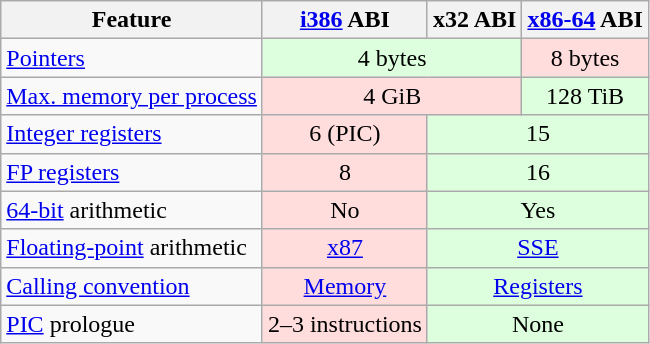<table class="wikitable" style="text-align:center">
<tr>
<th>Feature</th>
<th><a href='#'>i386</a> ABI</th>
<th>x32 ABI</th>
<th><a href='#'>x86-64</a> ABI</th>
</tr>
<tr>
<td style="text-align:left"><a href='#'>Pointers</a></td>
<td colspan="2" style="background:#DFD;">4 bytes</td>
<td style="background:#FDD;">8 bytes</td>
</tr>
<tr>
<td style="text-align:left"><a href='#'>Max. memory per process</a></td>
<td colspan="2" style="background:#FDD;">4 GiB</td>
<td style="background:#DFD;">128 TiB</td>
</tr>
<tr>
<td style="text-align:left"><a href='#'>Integer registers</a></td>
<td style="background:#FDD;">6 (PIC)</td>
<td colspan="2" style="background:#DFD;">15</td>
</tr>
<tr>
<td style="text-align:left"><a href='#'>FP registers</a></td>
<td style="background:#FDD;">8</td>
<td colspan="2" style="background:#DFD;">16</td>
</tr>
<tr>
<td style="text-align:left"><a href='#'>64-bit</a> arithmetic</td>
<td style="background:#FDD;">No</td>
<td colspan="2" style="background:#DFD;">Yes</td>
</tr>
<tr>
<td style="text-align:left"><a href='#'>Floating-point</a> arithmetic</td>
<td style="background:#FDD;"><a href='#'>x87</a></td>
<td colspan="2" style="background:#DFD;"><a href='#'>SSE</a></td>
</tr>
<tr>
<td style="text-align:left"><a href='#'>Calling convention</a></td>
<td style="background:#FDD;"><a href='#'>Memory</a></td>
<td colspan="2" style="background:#DFD;"><a href='#'>Registers</a></td>
</tr>
<tr>
<td style="text-align:left"><a href='#'>PIC</a> prologue</td>
<td style="background:#FDD;">2–3 instructions</td>
<td colspan="2" style="background:#DFD;">None</td>
</tr>
</table>
